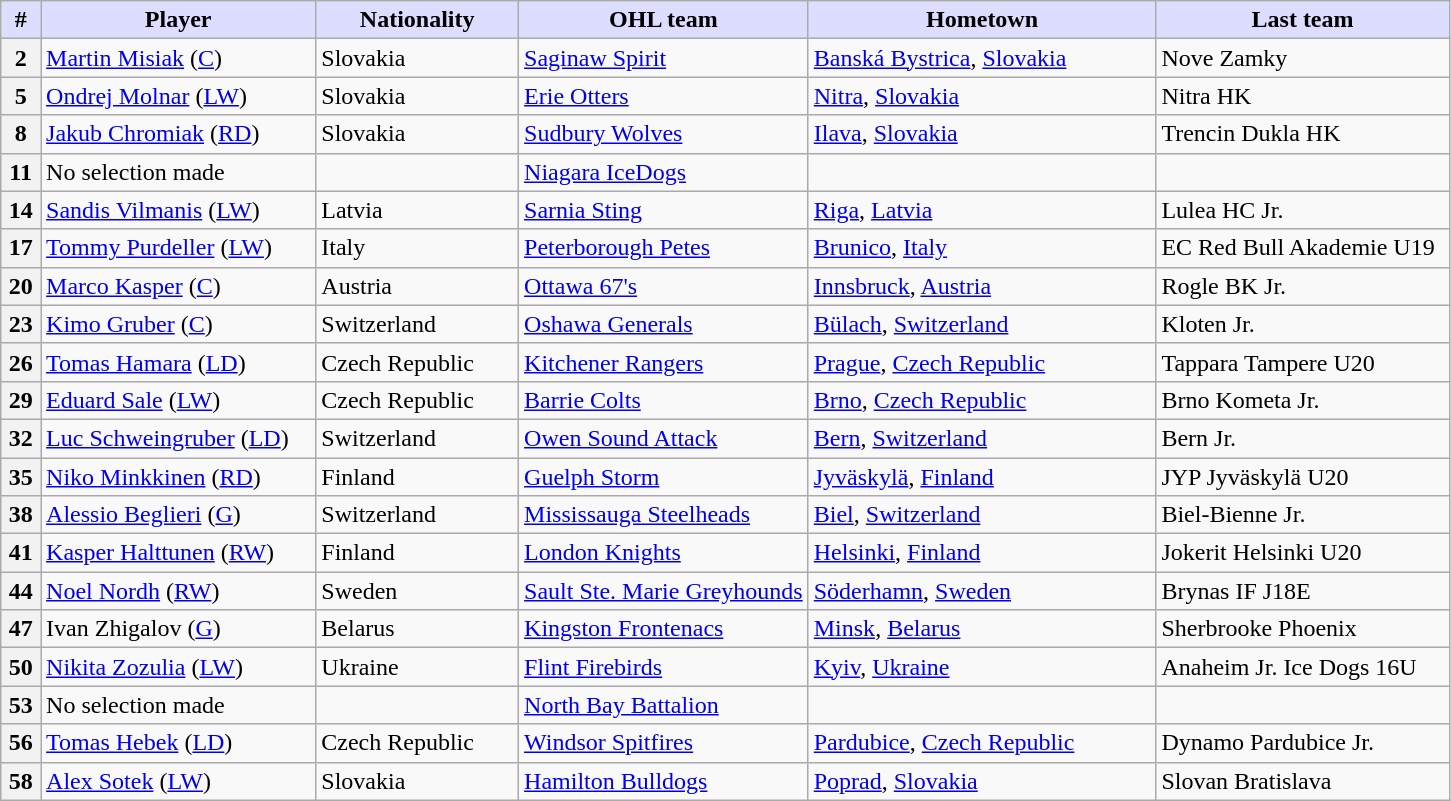<table class="wikitable">
<tr>
<th style="background:#ddf; width:2.75%;">#</th>
<th style="background:#ddf; width:19.0%;">Player</th>
<th style="background:#ddf; width:14.0%;">Nationality</th>
<th style="background:#ddf; width:20.0%;">OHL team</th>
<th style="background:#ddf; width:24.0%;">Hometown</th>
<th style="background:#ddf; width:100.0%;">Last team</th>
</tr>
<tr>
<th>2</th>
<td><a href='#'>Martin Misiak</a> (<a href='#'>C</a>)</td>
<td> Slovakia</td>
<td><a href='#'>Saginaw Spirit</a></td>
<td><a href='#'>Banská Bystrica</a>, <a href='#'>Slovakia</a></td>
<td>Nove Zamky</td>
</tr>
<tr>
<th>5</th>
<td><a href='#'>Ondrej Molnar</a> (<a href='#'>LW</a>)</td>
<td> Slovakia</td>
<td><a href='#'>Erie Otters</a></td>
<td><a href='#'>Nitra</a>, <a href='#'>Slovakia</a></td>
<td>Nitra HK</td>
</tr>
<tr>
<th>8</th>
<td><a href='#'>Jakub Chromiak</a> (<a href='#'>RD</a>)</td>
<td> Slovakia</td>
<td><a href='#'>Sudbury Wolves</a></td>
<td><a href='#'>Ilava</a>, <a href='#'>Slovakia</a></td>
<td>Trencin Dukla HK</td>
</tr>
<tr>
<th>11</th>
<td>No selection made</td>
<td></td>
<td><a href='#'>Niagara IceDogs</a></td>
<td></td>
<td></td>
</tr>
<tr>
<th>14</th>
<td><a href='#'>Sandis Vilmanis</a> (<a href='#'>LW</a>)</td>
<td> Latvia</td>
<td><a href='#'>Sarnia Sting</a></td>
<td><a href='#'>Riga</a>, <a href='#'>Latvia</a></td>
<td>Lulea HC Jr.</td>
</tr>
<tr>
<th>17</th>
<td><a href='#'>Tommy Purdeller</a> (<a href='#'>LW</a>)</td>
<td> Italy</td>
<td><a href='#'>Peterborough Petes</a></td>
<td><a href='#'>Brunico</a>, <a href='#'>Italy</a></td>
<td>EC Red Bull Akademie U19</td>
</tr>
<tr>
<th>20</th>
<td><a href='#'>Marco Kasper</a> (<a href='#'>C</a>)</td>
<td> Austria</td>
<td><a href='#'>Ottawa 67's</a></td>
<td><a href='#'>Innsbruck</a>, <a href='#'>Austria</a></td>
<td>Rogle BK Jr.</td>
</tr>
<tr>
<th>23</th>
<td><a href='#'>Kimo Gruber</a> (<a href='#'>C</a>)</td>
<td> Switzerland</td>
<td><a href='#'>Oshawa Generals</a></td>
<td><a href='#'>Bülach</a>, <a href='#'>Switzerland</a></td>
<td>Kloten Jr.</td>
</tr>
<tr>
<th>26</th>
<td><a href='#'>Tomas Hamara</a> (<a href='#'>LD</a>)</td>
<td> Czech Republic</td>
<td><a href='#'>Kitchener Rangers</a></td>
<td><a href='#'>Prague</a>, <a href='#'>Czech Republic</a></td>
<td>Tappara Tampere U20</td>
</tr>
<tr>
<th>29</th>
<td><a href='#'>Eduard Sale</a> (<a href='#'>LW</a>)</td>
<td> Czech Republic</td>
<td><a href='#'>Barrie Colts</a></td>
<td><a href='#'>Brno</a>, <a href='#'>Czech Republic</a></td>
<td>Brno Kometa Jr.</td>
</tr>
<tr>
<th>32</th>
<td><a href='#'>Luc Schweingruber</a> (<a href='#'>LD</a>)</td>
<td> Switzerland</td>
<td><a href='#'>Owen Sound Attack</a></td>
<td><a href='#'>Bern</a>, <a href='#'>Switzerland</a></td>
<td>Bern Jr.</td>
</tr>
<tr>
<th>35</th>
<td><a href='#'>Niko Minkkinen</a> (<a href='#'>RD</a>)</td>
<td> Finland</td>
<td><a href='#'>Guelph Storm</a></td>
<td><a href='#'>Jyväskylä</a>, <a href='#'>Finland</a></td>
<td>JYP Jyväskylä U20</td>
</tr>
<tr>
<th>38</th>
<td><a href='#'>Alessio Beglieri</a> (<a href='#'>G</a>)</td>
<td> Switzerland</td>
<td><a href='#'>Mississauga Steelheads</a></td>
<td><a href='#'>Biel</a>, <a href='#'>Switzerland</a></td>
<td>Biel-Bienne Jr.</td>
</tr>
<tr>
<th>41</th>
<td><a href='#'>Kasper Halttunen</a> (<a href='#'>RW</a>)</td>
<td> Finland</td>
<td><a href='#'>London Knights</a></td>
<td><a href='#'>Helsinki</a>, <a href='#'>Finland</a></td>
<td>Jokerit Helsinki U20</td>
</tr>
<tr>
<th>44</th>
<td><a href='#'>Noel Nordh</a> (<a href='#'>RW</a>)</td>
<td> Sweden</td>
<td><a href='#'>Sault Ste. Marie Greyhounds</a></td>
<td><a href='#'>Söderhamn</a>, <a href='#'>Sweden</a></td>
<td>Brynas IF J18E</td>
</tr>
<tr>
<th>47</th>
<td>Ivan Zhigalov (<a href='#'>G</a>)</td>
<td> Belarus</td>
<td><a href='#'>Kingston Frontenacs</a></td>
<td><a href='#'>Minsk</a>, <a href='#'>Belarus</a></td>
<td>Sherbrooke Phoenix</td>
</tr>
<tr>
<th>50</th>
<td><a href='#'>Nikita Zozulia</a> (<a href='#'>LW</a>)</td>
<td> Ukraine</td>
<td><a href='#'>Flint Firebirds</a></td>
<td><a href='#'>Kyiv</a>, <a href='#'>Ukraine</a></td>
<td>Anaheim Jr. Ice Dogs 16U</td>
</tr>
<tr>
<th>53</th>
<td>No selection made</td>
<td></td>
<td><a href='#'>North Bay Battalion</a></td>
<td></td>
<td></td>
</tr>
<tr>
<th>56</th>
<td><a href='#'>Tomas Hebek</a> (<a href='#'>LD</a>)</td>
<td> Czech Republic</td>
<td><a href='#'>Windsor Spitfires</a></td>
<td><a href='#'>Pardubice</a>, <a href='#'>Czech Republic</a></td>
<td>Dynamo Pardubice Jr.</td>
</tr>
<tr>
<th>58</th>
<td><a href='#'>Alex Sotek</a> (<a href='#'>LW</a>)</td>
<td> Slovakia</td>
<td><a href='#'>Hamilton Bulldogs</a></td>
<td><a href='#'>Poprad</a>, <a href='#'>Slovakia</a></td>
<td>Slovan Bratislava</td>
</tr>
</table>
